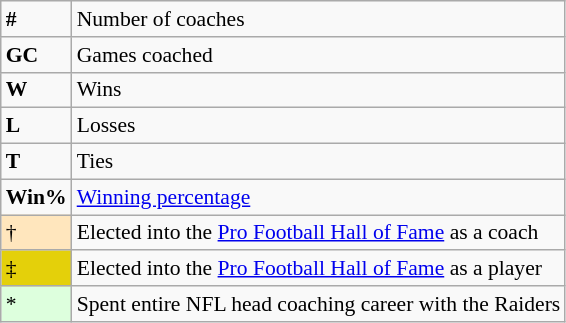<table class="wikitable" style="font-size:90%;">
<tr>
<td><strong>#</strong></td>
<td>Number of coaches</td>
</tr>
<tr>
<td><strong>GC</strong></td>
<td>Games coached</td>
</tr>
<tr>
<td><strong>W</strong></td>
<td>Wins</td>
</tr>
<tr>
<td><strong>L</strong></td>
<td>Losses</td>
</tr>
<tr>
<td><strong>T</strong></td>
<td>Ties</td>
</tr>
<tr>
<td><strong>Win%</strong></td>
<td><a href='#'>Winning percentage</a></td>
</tr>
<tr>
<td style="background-color:#FFE6BD">†</td>
<td>Elected into the <a href='#'>Pro Football Hall of Fame</a> as a coach</td>
</tr>
<tr>
<td style="background-color:#E4D00A">‡</td>
<td>Elected into the <a href='#'>Pro Football Hall of Fame</a> as a player</td>
</tr>
<tr>
<td style="background-color:#ddffdd">*</td>
<td>Spent entire NFL head coaching career with the Raiders</td>
</tr>
</table>
